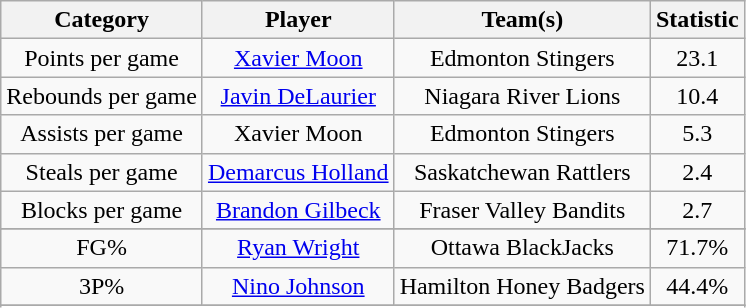<table class="wikitable" style="text-align:center">
<tr>
<th>Category</th>
<th>Player</th>
<th>Team(s)</th>
<th>Statistic</th>
</tr>
<tr>
<td>Points per game</td>
<td><a href='#'>Xavier Moon</a></td>
<td>Edmonton Stingers</td>
<td>23.1</td>
</tr>
<tr>
<td>Rebounds per game</td>
<td><a href='#'>Javin DeLaurier</a></td>
<td>Niagara River Lions</td>
<td>10.4</td>
</tr>
<tr>
<td>Assists per game</td>
<td>Xavier Moon</td>
<td>Edmonton Stingers</td>
<td>5.3</td>
</tr>
<tr>
<td>Steals per game</td>
<td><a href='#'>Demarcus Holland</a></td>
<td>Saskatchewan Rattlers</td>
<td>2.4</td>
</tr>
<tr>
<td>Blocks per game</td>
<td><a href='#'>Brandon Gilbeck</a></td>
<td>Fraser Valley Bandits</td>
<td>2.7</td>
</tr>
<tr>
</tr>
<tr>
<td>FG%</td>
<td><a href='#'>Ryan Wright</a></td>
<td>Ottawa BlackJacks</td>
<td>71.7%</td>
</tr>
<tr>
<td>3P%</td>
<td><a href='#'>Nino Johnson</a></td>
<td>Hamilton Honey Badgers</td>
<td>44.4%</td>
</tr>
<tr>
</tr>
<tr>
</tr>
</table>
